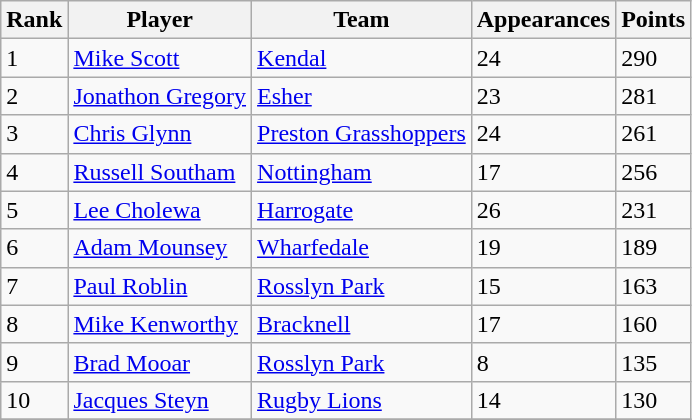<table class="wikitable">
<tr>
<th>Rank</th>
<th>Player</th>
<th>Team</th>
<th>Appearances</th>
<th>Points</th>
</tr>
<tr>
<td>1</td>
<td> <a href='#'>Mike Scott</a></td>
<td><a href='#'>Kendal</a></td>
<td>24</td>
<td>290</td>
</tr>
<tr>
<td>2</td>
<td> <a href='#'>Jonathon Gregory</a></td>
<td><a href='#'>Esher</a></td>
<td>23</td>
<td>281</td>
</tr>
<tr>
<td>3</td>
<td> <a href='#'>Chris Glynn</a></td>
<td><a href='#'>Preston Grasshoppers</a></td>
<td>24</td>
<td>261</td>
</tr>
<tr>
<td>4</td>
<td> <a href='#'>Russell Southam</a></td>
<td><a href='#'>Nottingham</a></td>
<td>17</td>
<td>256</td>
</tr>
<tr>
<td>5</td>
<td> <a href='#'>Lee Cholewa</a></td>
<td><a href='#'>Harrogate</a></td>
<td>26</td>
<td>231</td>
</tr>
<tr>
<td>6</td>
<td> <a href='#'>Adam Mounsey</a></td>
<td><a href='#'>Wharfedale</a></td>
<td>19</td>
<td>189</td>
</tr>
<tr>
<td>7</td>
<td> <a href='#'>Paul Roblin</a></td>
<td><a href='#'>Rosslyn Park</a></td>
<td>15</td>
<td>163</td>
</tr>
<tr>
<td>8</td>
<td> <a href='#'>Mike Kenworthy</a></td>
<td><a href='#'>Bracknell</a></td>
<td>17</td>
<td>160</td>
</tr>
<tr>
<td>9</td>
<td> <a href='#'>Brad Mooar</a></td>
<td><a href='#'>Rosslyn Park</a></td>
<td>8</td>
<td>135</td>
</tr>
<tr>
<td>10</td>
<td> <a href='#'>Jacques Steyn</a></td>
<td><a href='#'>Rugby Lions</a></td>
<td>14</td>
<td>130</td>
</tr>
<tr>
</tr>
</table>
